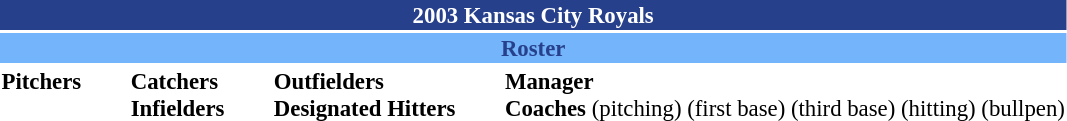<table class="toccolours" style="font-size: 95%;">
<tr>
<th colspan="10" style="background-color: #27408B; color: white; text-align: center;">2003 Kansas City Royals</th>
</tr>
<tr>
<td colspan="10" style="background-color: #74B4FA; color: #27408B; text-align: center;"><strong>Roster</strong></td>
</tr>
<tr>
<td valign="top"><strong>Pitchers</strong><br>



























</td>
<td width="25px"></td>
<td valign="top"><strong>Catchers</strong><br>


<strong>Infielders</strong>










</td>
<td width="25px"></td>
<td valign="top"><strong>Outfielders</strong><br>








<strong>Designated Hitters</strong>
</td>
<td width="25px"></td>
<td valign="top"><strong>Manager</strong><br>
<strong>Coaches</strong>
 (pitching)
 (first base)
 (third base)
 (hitting)
 (bullpen)</td>
</tr>
</table>
